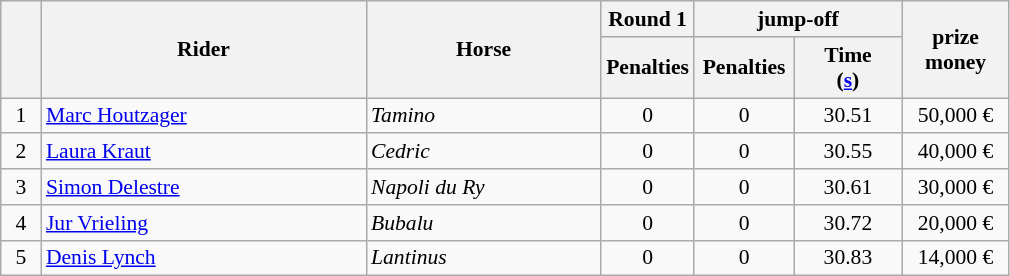<table class="wikitable" style="font-size: 90%">
<tr>
<th rowspan=2 width=20></th>
<th rowspan=2 width=210>Rider</th>
<th rowspan=2 width=150>Horse</th>
<th>Round 1</th>
<th colspan=2>jump-off</th>
<th rowspan=2 width=65>prize<br>money</th>
</tr>
<tr>
<th width=50>Penalties</th>
<th width=60>Penalties</th>
<th width=65>Time<br>(<a href='#'>s</a>)</th>
</tr>
<tr>
<td align=center>1</td>
<td> <a href='#'>Marc Houtzager</a></td>
<td><em>Tamino</em></td>
<td align=center>0</td>
<td align=center>0</td>
<td align=center>30.51</td>
<td align=center>50,000 €</td>
</tr>
<tr>
<td align=center>2</td>
<td> <a href='#'>Laura Kraut</a></td>
<td><em>Cedric</em></td>
<td align=center>0</td>
<td align=center>0</td>
<td align=center>30.55</td>
<td align=center>40,000 €</td>
</tr>
<tr>
<td align=center>3</td>
<td> <a href='#'>Simon Delestre</a></td>
<td><em>Napoli du Ry</em></td>
<td align=center>0</td>
<td align=center>0</td>
<td align=center>30.61</td>
<td align=center>30,000 €</td>
</tr>
<tr>
<td align=center>4</td>
<td> <a href='#'>Jur Vrieling</a></td>
<td><em>Bubalu</em></td>
<td align=center>0</td>
<td align=center>0</td>
<td align=center>30.72</td>
<td align=center>20,000 €</td>
</tr>
<tr>
<td align=center>5</td>
<td> <a href='#'>Denis Lynch</a></td>
<td><em>Lantinus</em></td>
<td align=center>0</td>
<td align=center>0</td>
<td align=center>30.83</td>
<td align=center>14,000 €</td>
</tr>
</table>
